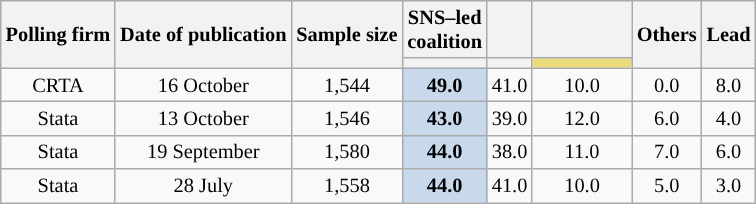<table class="wikitable" style="text-align:center; font-size:85%; line-height:16px; margin-bottom:0">
<tr>
<th rowspan="2">Polling firm</th>
<th rowspan="2">Date of publication</th>
<th rowspan="2">Sample size</th>
<th>SNS–led<br>coalition</th>
<th></th>
<th></th>
<th rowspan="2">Others</th>
<th rowspan="2">Lead</th>
</tr>
<tr>
<th style="background:"></th>
<th style="background:"></th>
<th style="background:#EADC7C; width:60px"></th>
</tr>
<tr>
<td>CRTA</td>
<td>16 October</td>
<td>1,544</td>
<td style="background:#C8D9EC"><strong>49.0</strong></td>
<td>41.0</td>
<td>10.0</td>
<td>0.0</td>
<td style="background:">8.0</td>
</tr>
<tr>
<td>Stata</td>
<td>13 October</td>
<td>1,546</td>
<td style="background:#C8D9EC"><strong>43.0</strong></td>
<td>39.0</td>
<td>12.0</td>
<td>6.0</td>
<td style="background:">4.0</td>
</tr>
<tr>
<td>Stata</td>
<td>19 September</td>
<td>1,580</td>
<td style="background:#C8D9EC"><strong>44.0</strong></td>
<td>38.0</td>
<td>11.0</td>
<td>7.0</td>
<td style="background:">6.0</td>
</tr>
<tr>
<td>Stata</td>
<td>28 July</td>
<td>1,558</td>
<td style="background:#C8D9EC"><strong>44.0</strong></td>
<td>41.0</td>
<td>10.0</td>
<td>5.0</td>
<td style="background:">3.0</td>
</tr>
</table>
